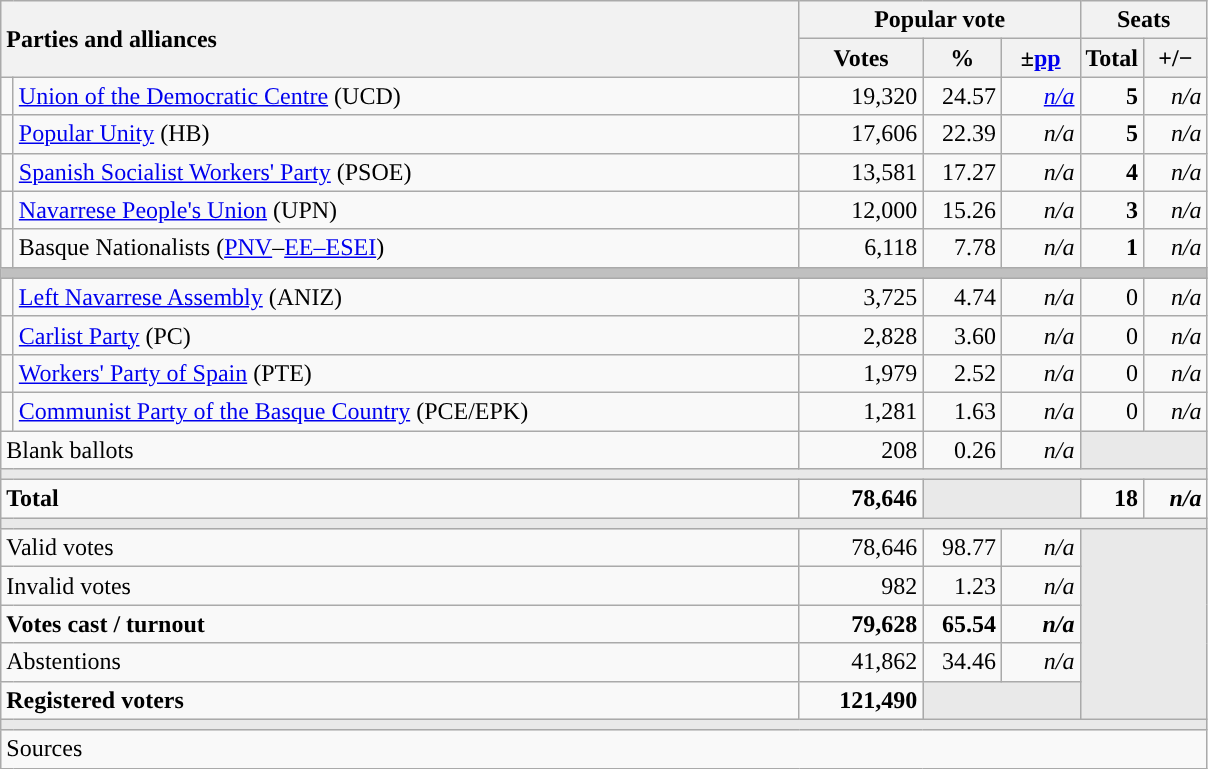<table class="wikitable" style="text-align:right;">
<tr>
<th style="text-align:left;" rowspan="2" colspan="2" width="525">Parties and alliances</th>
<th colspan="3">Popular vote</th>
<th colspan="2">Seats</th>
</tr>
<tr>
<th width="75">Votes</th>
<th width="45">%</th>
<th width="45">±<a href='#'>pp</a></th>
<th width="35">Total</th>
<th width="35">+/−</th>
</tr>
<tr>
<td width="1" style="color:inherit;background:"></td>
<td align="left"><a href='#'>Union of the Democratic Centre</a> (UCD)</td>
<td>19,320</td>
<td>24.57</td>
<td><em><a href='#'>n/a</a></em></td>
<td><strong>5</strong></td>
<td><em>n/a</em></td>
</tr>
<tr>
<td style="color:inherit;background:"></td>
<td align="left"><a href='#'>Popular Unity</a> (HB)</td>
<td>17,606</td>
<td>22.39</td>
<td><em>n/a</em></td>
<td><strong>5</strong></td>
<td><em>n/a</em></td>
</tr>
<tr>
<td style="color:inherit;background:"></td>
<td align="left"><a href='#'>Spanish Socialist Workers' Party</a> (PSOE)</td>
<td>13,581</td>
<td>17.27</td>
<td><em>n/a</em></td>
<td><strong>4</strong></td>
<td><em>n/a</em></td>
</tr>
<tr>
<td style="color:inherit;background:"></td>
<td align="left"><a href='#'>Navarrese People's Union</a> (UPN)</td>
<td>12,000</td>
<td>15.26</td>
<td><em>n/a</em></td>
<td><strong>3</strong></td>
<td><em>n/a</em></td>
</tr>
<tr>
<td style="color:inherit;background:"></td>
<td align="left">Basque Nationalists (<a href='#'>PNV</a>–<a href='#'>EE–ESEI</a>)</td>
<td>6,118</td>
<td>7.78</td>
<td><em>n/a</em></td>
<td><strong>1</strong></td>
<td><em>n/a</em></td>
</tr>
<tr>
<td colspan="7" bgcolor="#C0C0C0"></td>
</tr>
<tr>
<td style="color:inherit;background:"></td>
<td align="left"><a href='#'>Left Navarrese Assembly</a> (ANIZ)</td>
<td>3,725</td>
<td>4.74</td>
<td><em>n/a</em></td>
<td>0</td>
<td><em>n/a</em></td>
</tr>
<tr>
<td style="color:inherit;background:"></td>
<td align="left"><a href='#'>Carlist Party</a> (PC)</td>
<td>2,828</td>
<td>3.60</td>
<td><em>n/a</em></td>
<td>0</td>
<td><em>n/a</em></td>
</tr>
<tr>
<td style="color:inherit;background:"></td>
<td align="left"><a href='#'>Workers' Party of Spain</a> (PTE)</td>
<td>1,979</td>
<td>2.52</td>
<td><em>n/a</em></td>
<td>0</td>
<td><em>n/a</em></td>
</tr>
<tr>
<td style="color:inherit;background:"></td>
<td align="left"><a href='#'>Communist Party of the Basque Country</a> (PCE/EPK)</td>
<td>1,281</td>
<td>1.63</td>
<td><em>n/a</em></td>
<td>0</td>
<td><em>n/a</em></td>
</tr>
<tr>
<td align="left" colspan="2">Blank ballots</td>
<td>208</td>
<td>0.26</td>
<td><em>n/a</em></td>
<td bgcolor="#E9E9E9" colspan="2"></td>
</tr>
<tr>
<td colspan="7" bgcolor="#E9E9E9"></td>
</tr>
<tr style="font-weight:bold;">
<td align="left" colspan="2">Total</td>
<td>78,646</td>
<td bgcolor="#E9E9E9" colspan="2"></td>
<td>18</td>
<td><em>n/a</em></td>
</tr>
<tr>
<td colspan="7" bgcolor="#E9E9E9"></td>
</tr>
<tr>
<td align="left" colspan="2">Valid votes</td>
<td>78,646</td>
<td>98.77</td>
<td><em>n/a</em></td>
<td bgcolor="#E9E9E9" colspan="2" rowspan="5"></td>
</tr>
<tr>
<td align="left" colspan="2">Invalid votes</td>
<td>982</td>
<td>1.23</td>
<td><em>n/a</em></td>
</tr>
<tr style="font-weight:bold;">
<td align="left" colspan="2">Votes cast / turnout</td>
<td>79,628</td>
<td>65.54</td>
<td><em>n/a</em></td>
</tr>
<tr>
<td align="left" colspan="2">Abstentions</td>
<td>41,862</td>
<td>34.46</td>
<td><em>n/a</em></td>
</tr>
<tr style="font-weight:bold;">
<td align="left" colspan="2">Registered voters</td>
<td>121,490</td>
<td bgcolor="#E9E9E9" colspan="2"></td>
</tr>
<tr>
<td colspan="7" bgcolor="#E9E9E9"></td>
</tr>
<tr>
<td align="left" colspan="7">Sources</td>
</tr>
</table>
